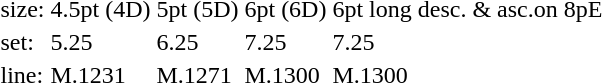<table style="margin-left:40px;">
<tr>
<td>size:</td>
<td>4.5pt (4D)</td>
<td>5pt (5D)</td>
<td>6pt (6D)</td>
<td>6pt long desc. & asc.on 8pE</td>
</tr>
<tr>
<td>set:</td>
<td>5.25</td>
<td>6.25</td>
<td>7.25</td>
<td>7.25</td>
</tr>
<tr>
<td>line:</td>
<td>M.1231</td>
<td>M.1271</td>
<td>M.1300</td>
<td>M.1300</td>
</tr>
</table>
